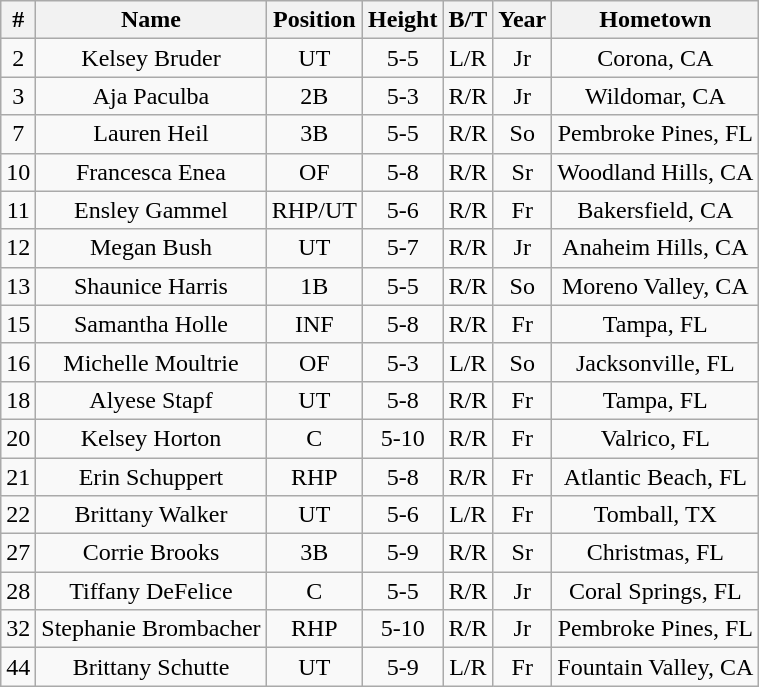<table class="wikitable">
<tr>
<th>#</th>
<th>Name</th>
<th>Position</th>
<th>Height</th>
<th>B/T</th>
<th>Year</th>
<th>Hometown</th>
</tr>
<tr align=center>
<td>2</td>
<td>Kelsey Bruder</td>
<td>UT</td>
<td>5-5</td>
<td>L/R</td>
<td>Jr</td>
<td>Corona, CA</td>
</tr>
<tr align=center>
<td>3</td>
<td>Aja Paculba</td>
<td>2B</td>
<td>5-3</td>
<td>R/R</td>
<td>Jr</td>
<td>Wildomar, CA</td>
</tr>
<tr align=center>
<td>7</td>
<td>Lauren Heil</td>
<td>3B</td>
<td>5-5</td>
<td>R/R</td>
<td>So</td>
<td>Pembroke Pines, FL</td>
</tr>
<tr align=center>
<td>10</td>
<td>Francesca Enea</td>
<td>OF</td>
<td>5-8</td>
<td>R/R</td>
<td>Sr</td>
<td>Woodland Hills, CA</td>
</tr>
<tr align=center>
<td>11</td>
<td>Ensley Gammel</td>
<td>RHP/UT</td>
<td>5-6</td>
<td>R/R</td>
<td>Fr</td>
<td>Bakersfield, CA</td>
</tr>
<tr align=center>
<td>12</td>
<td>Megan Bush</td>
<td>UT</td>
<td>5-7</td>
<td>R/R</td>
<td>Jr</td>
<td>Anaheim Hills, CA</td>
</tr>
<tr align=center>
<td>13</td>
<td>Shaunice Harris</td>
<td>1B</td>
<td>5-5</td>
<td>R/R</td>
<td>So</td>
<td>Moreno Valley, CA</td>
</tr>
<tr align=center>
<td>15</td>
<td>Samantha Holle</td>
<td>INF</td>
<td>5-8</td>
<td>R/R</td>
<td>Fr</td>
<td>Tampa, FL</td>
</tr>
<tr align=center>
<td>16</td>
<td>Michelle Moultrie</td>
<td>OF</td>
<td>5-3</td>
<td>L/R</td>
<td>So</td>
<td>Jacksonville, FL</td>
</tr>
<tr align=center>
<td>18</td>
<td>Alyese Stapf</td>
<td>UT</td>
<td>5-8</td>
<td>R/R</td>
<td>Fr</td>
<td>Tampa, FL</td>
</tr>
<tr align=center>
<td>20</td>
<td>Kelsey Horton</td>
<td>C</td>
<td>5-10</td>
<td>R/R</td>
<td>Fr</td>
<td>Valrico, FL</td>
</tr>
<tr align=center>
<td>21</td>
<td>Erin Schuppert</td>
<td>RHP</td>
<td>5-8</td>
<td>R/R</td>
<td>Fr</td>
<td>Atlantic Beach, FL</td>
</tr>
<tr align=center>
<td>22</td>
<td>Brittany Walker</td>
<td>UT</td>
<td>5-6</td>
<td>L/R</td>
<td>Fr</td>
<td>Tomball, TX</td>
</tr>
<tr align=center>
<td>27</td>
<td>Corrie Brooks</td>
<td>3B</td>
<td>5-9</td>
<td>R/R</td>
<td>Sr</td>
<td>Christmas, FL</td>
</tr>
<tr align=center>
<td>28</td>
<td>Tiffany DeFelice</td>
<td>C</td>
<td>5-5</td>
<td>R/R</td>
<td>Jr</td>
<td>Coral Springs, FL</td>
</tr>
<tr align=center>
<td>32</td>
<td>Stephanie Brombacher</td>
<td>RHP</td>
<td>5-10</td>
<td>R/R</td>
<td>Jr</td>
<td>Pembroke Pines, FL</td>
</tr>
<tr align=center>
<td>44</td>
<td>Brittany Schutte</td>
<td>UT</td>
<td>5-9</td>
<td>L/R</td>
<td>Fr</td>
<td>Fountain Valley, CA</td>
</tr>
</table>
